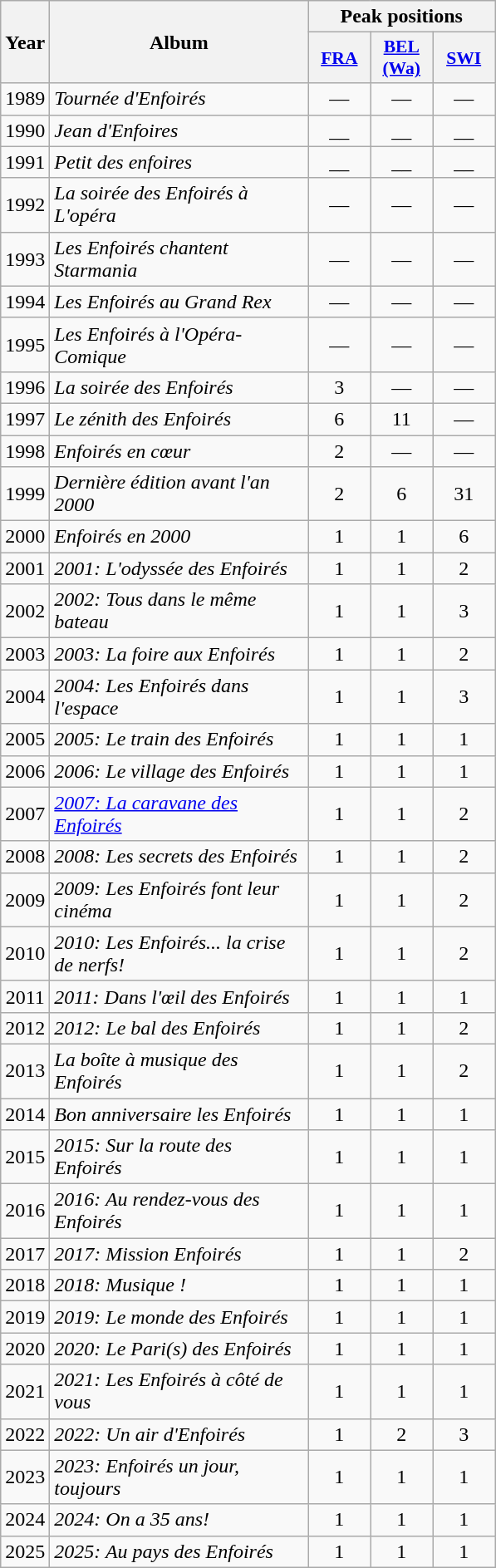<table class="wikitable">
<tr>
<th align="center" rowspan="2" width="10">Year</th>
<th align="center" rowspan="2" width="200">Album</th>
<th align="center" colspan="3" width="20">Peak positions</th>
</tr>
<tr>
<th scope="col" style="width:3em;font-size:90%;"><a href='#'>FRA</a><br></th>
<th scope="col" style="width:3em;font-size:90%;"><a href='#'>BEL <br>(Wa)</a><br></th>
<th scope="col" style="width:3em;font-size:90%;"><a href='#'>SWI</a><br></th>
</tr>
<tr>
<td style="text-align:center;">1989</td>
<td><em>Tournée d'Enfoirés</em></td>
<td style="text-align:center;">—</td>
<td style="text-align:center;">—</td>
<td style="text-align:center;">—</td>
</tr>
<tr>
<td>1990</td>
<td><em>Jean d'Enfoires</em></td>
<td style="text-align:center;">__</td>
<td style="text-align:center;">__</td>
<td style="text-align:center;">__</td>
</tr>
<tr>
<td>1991</td>
<td><em>Petit des enfoires</em></td>
<td style="text-align:center;">__</td>
<td style="text-align:center;">__</td>
<td style="text-align:center;">__</td>
</tr>
<tr>
<td style="text-align:center;">1992</td>
<td><em>La soirée des Enfoirés à L'opéra</em></td>
<td style="text-align:center;">—</td>
<td style="text-align:center;">—</td>
<td style="text-align:center;">—</td>
</tr>
<tr>
<td style="text-align:center;">1993</td>
<td><em>Les Enfoirés chantent Starmania</em></td>
<td style="text-align:center;">—</td>
<td style="text-align:center;">—</td>
<td style="text-align:center;">—</td>
</tr>
<tr>
<td style="text-align:center;">1994</td>
<td><em>Les Enfoirés au Grand Rex</em></td>
<td style="text-align:center;">—</td>
<td style="text-align:center;">—</td>
<td style="text-align:center;">—</td>
</tr>
<tr>
<td style="text-align:center;">1995</td>
<td><em>Les Enfoirés à l'Opéra-Comique</em></td>
<td style="text-align:center;">—</td>
<td style="text-align:center;">—</td>
<td style="text-align:center;">—</td>
</tr>
<tr>
<td style="text-align:center;">1996</td>
<td><em>La soirée des Enfoirés</em></td>
<td style="text-align:center;">3</td>
<td style="text-align:center;">—</td>
<td style="text-align:center;">—</td>
</tr>
<tr>
<td style="text-align:center;">1997</td>
<td><em>Le zénith des Enfoirés</em></td>
<td style="text-align:center;">6</td>
<td style="text-align:center;">11</td>
<td style="text-align:center;">—</td>
</tr>
<tr>
<td style="text-align:center;">1998</td>
<td><em>Enfoirés en cœur</em></td>
<td style="text-align:center;">2</td>
<td style="text-align:center;">—</td>
<td style="text-align:center;">—</td>
</tr>
<tr>
<td style="text-align:center;">1999</td>
<td><em>Dernière édition avant l'an 2000</em></td>
<td style="text-align:center;">2</td>
<td style="text-align:center;">6</td>
<td style="text-align:center;">31</td>
</tr>
<tr>
<td style="text-align:center;">2000</td>
<td><em>Enfoirés en 2000</em></td>
<td style="text-align:center;">1</td>
<td style="text-align:center;">1</td>
<td style="text-align:center;">6</td>
</tr>
<tr>
<td style="text-align:center;">2001</td>
<td><em>2001: L'odyssée des Enfoirés</em></td>
<td style="text-align:center;">1</td>
<td style="text-align:center;">1</td>
<td style="text-align:center;">2</td>
</tr>
<tr>
<td style="text-align:center;">2002</td>
<td><em>2002: Tous dans le même bateau</em></td>
<td style="text-align:center;">1</td>
<td style="text-align:center;">1</td>
<td style="text-align:center;">3</td>
</tr>
<tr>
<td style="text-align:center;">2003</td>
<td><em>2003: La foire aux Enfoirés</em></td>
<td style="text-align:center;">1</td>
<td style="text-align:center;">1</td>
<td style="text-align:center;">2</td>
</tr>
<tr>
<td style="text-align:center;">2004</td>
<td><em>2004: Les Enfoirés dans l'espace</em></td>
<td style="text-align:center;">1</td>
<td style="text-align:center;">1</td>
<td style="text-align:center;">3</td>
</tr>
<tr>
<td style="text-align:center;">2005</td>
<td><em>2005: Le train des Enfoirés</em></td>
<td style="text-align:center;">1</td>
<td style="text-align:center;">1</td>
<td style="text-align:center;">1</td>
</tr>
<tr>
<td style="text-align:center;">2006</td>
<td><em>2006: Le village des Enfoirés</em></td>
<td style="text-align:center;">1</td>
<td style="text-align:center;">1</td>
<td style="text-align:center;">1</td>
</tr>
<tr>
<td style="text-align:center;">2007</td>
<td><em><a href='#'>2007: La caravane des Enfoirés</a></em></td>
<td style="text-align:center;">1</td>
<td style="text-align:center;">1</td>
<td style="text-align:center;">2</td>
</tr>
<tr>
<td style="text-align:center;">2008</td>
<td><em>2008: Les secrets des Enfoirés</em></td>
<td style="text-align:center;">1</td>
<td style="text-align:center;">1</td>
<td style="text-align:center;">2</td>
</tr>
<tr>
<td style="text-align:center;">2009</td>
<td><em>2009: Les Enfoirés font leur cinéma</em></td>
<td style="text-align:center;">1</td>
<td style="text-align:center;">1</td>
<td style="text-align:center;">2</td>
</tr>
<tr>
<td style="text-align:center;">2010</td>
<td><em>2010: Les Enfoirés... la crise de nerfs!</em></td>
<td style="text-align:center;">1</td>
<td style="text-align:center;">1</td>
<td style="text-align:center;">2</td>
</tr>
<tr>
<td style="text-align:center;">2011</td>
<td><em>2011: Dans l'œil des Enfoirés</em></td>
<td style="text-align:center;">1</td>
<td style="text-align:center;">1</td>
<td style="text-align:center;">1</td>
</tr>
<tr>
<td style="text-align:center;">2012</td>
<td><em>2012: Le bal des Enfoirés</em></td>
<td style="text-align:center;">1</td>
<td style="text-align:center;">1</td>
<td style="text-align:center;">2</td>
</tr>
<tr>
<td style="text-align:center;">2013</td>
<td><em>La boîte à musique des Enfoirés</em></td>
<td style="text-align:center;">1</td>
<td style="text-align:center;">1</td>
<td style="text-align:center;">2</td>
</tr>
<tr>
<td style="text-align:center;">2014</td>
<td><em>Bon anniversaire les Enfoirés</em></td>
<td style="text-align:center;">1</td>
<td style="text-align:center;">1</td>
<td style="text-align:center;">1</td>
</tr>
<tr>
<td style="text-align:center;">2015</td>
<td><em>2015: Sur la route des Enfoirés</em></td>
<td style="text-align:center;">1</td>
<td style="text-align:center;">1</td>
<td style="text-align:center;">1</td>
</tr>
<tr>
<td style="text-align:center;">2016</td>
<td><em>2016: Au rendez-vous des Enfoirés</em></td>
<td style="text-align:center;">1</td>
<td style="text-align:center;">1</td>
<td style="text-align:center;">1</td>
</tr>
<tr>
<td style="text-align:center;">2017</td>
<td><em>2017: Mission Enfoirés</em></td>
<td style="text-align:center;">1</td>
<td style="text-align:center;">1</td>
<td style="text-align:center;">2</td>
</tr>
<tr>
<td style="text-align:center;">2018</td>
<td><em>2018: Musique !</em></td>
<td style="text-align:center;">1</td>
<td style="text-align:center;">1</td>
<td style="text-align:center;">1</td>
</tr>
<tr>
<td style="text-align:center;">2019</td>
<td><em>2019: Le monde des Enfoirés</em></td>
<td style="text-align:center;">1</td>
<td style="text-align:center;">1</td>
<td style="text-align:center;">1</td>
</tr>
<tr>
<td style="text-align:center;">2020</td>
<td><em>2020: Le Pari(s) des Enfoirés</em></td>
<td style="text-align:center;">1</td>
<td style="text-align:center;">1</td>
<td style="text-align:center;">1</td>
</tr>
<tr>
<td style="text-align:center;">2021</td>
<td><em>2021: Les Enfoirés à côté de vous</em></td>
<td style="text-align:center;">1</td>
<td style="text-align:center;">1</td>
<td style="text-align:center;">1</td>
</tr>
<tr>
<td style="text-align:center;">2022</td>
<td><em>2022: Un air d'Enfoirés</em></td>
<td style="text-align:center;">1</td>
<td style="text-align:center;">2</td>
<td style="text-align:center;">3</td>
</tr>
<tr>
<td style="text-align:center;">2023</td>
<td><em>2023: Enfoirés un jour, toujours</em></td>
<td style="text-align:center;">1</td>
<td style="text-align:center;">1</td>
<td style="text-align:center;">1</td>
</tr>
<tr>
<td style="text-align:center;">2024</td>
<td><em>2024: On a 35 ans!</em></td>
<td style="text-align:center;">1</td>
<td style="text-align:center;">1</td>
<td style="text-align:center;">1</td>
</tr>
<tr>
<td style="text-align:center;">2025</td>
<td><em>2025: Au pays des Enfoirés</em></td>
<td style="text-align:center;">1<br></td>
<td style="text-align:center;">1</td>
<td style="text-align:center;">1</td>
</tr>
</table>
